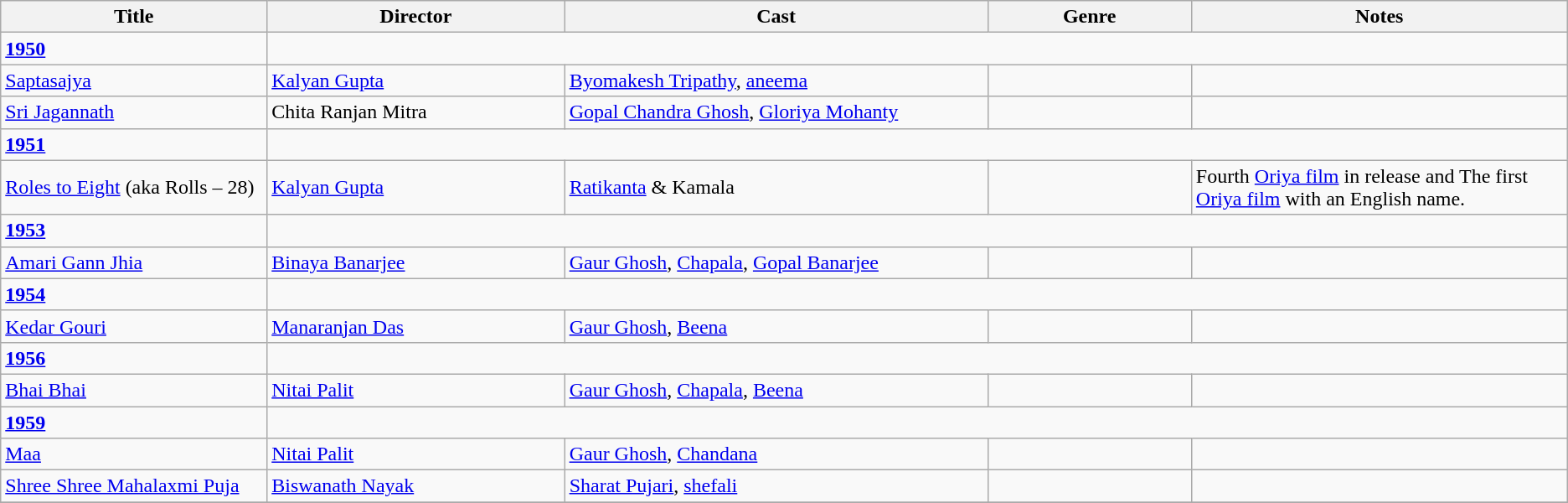<table class="wikitable">
<tr>
<th width=17%>Title</th>
<th width=19%>Director</th>
<th width=27%>Cast</th>
<th width=13%>Genre</th>
<th width=24%>Notes</th>
</tr>
<tr>
<td><strong><a href='#'>1950</a></strong></td>
</tr>
<tr>
<td><a href='#'>Saptasajya</a></td>
<td><a href='#'>Kalyan Gupta</a></td>
<td><a href='#'>Byomakesh Tripathy</a>, <a href='#'>aneema</a></td>
<td></td>
<td></td>
</tr>
<tr>
<td><a href='#'>Sri Jagannath</a></td>
<td>Chita Ranjan Mitra</td>
<td><a href='#'>Gopal Chandra Ghosh</a>, <a href='#'>Gloriya Mohanty</a></td>
<td></td>
<td></td>
</tr>
<tr>
<td><strong><a href='#'>1951</a></strong></td>
</tr>
<tr>
<td><a href='#'>Roles to Eight</a> (aka  Rolls – 28)</td>
<td><a href='#'>Kalyan Gupta</a></td>
<td><a href='#'>Ratikanta</a> & Kamala</td>
<td Social></td>
<td>Fourth <a href='#'>Oriya film</a> in release and The first <a href='#'>Oriya film</a> with an English name.</td>
</tr>
<tr>
<td><strong><a href='#'>1953</a></strong></td>
</tr>
<tr>
<td><a href='#'>Amari Gann Jhia</a></td>
<td><a href='#'>Binaya Banarjee</a></td>
<td><a href='#'>Gaur Ghosh</a>, <a href='#'>Chapala</a>, <a href='#'>Gopal Banarjee</a></td>
<td></td>
<td></td>
</tr>
<tr>
<td><strong><a href='#'>1954</a></strong></td>
</tr>
<tr>
<td><a href='#'>Kedar Gouri</a></td>
<td><a href='#'>Manaranjan Das</a></td>
<td><a href='#'>Gaur Ghosh</a>, <a href='#'>Beena</a></td>
<td></td>
<td></td>
</tr>
<tr>
<td><strong><a href='#'>1956</a></strong></td>
</tr>
<tr>
<td><a href='#'>Bhai Bhai</a></td>
<td><a href='#'>Nitai Palit</a></td>
<td><a href='#'>Gaur Ghosh</a>, <a href='#'>Chapala</a>, <a href='#'>Beena</a></td>
<td></td>
<td></td>
</tr>
<tr>
<td><strong><a href='#'>1959</a></strong></td>
</tr>
<tr>
<td><a href='#'>Maa</a></td>
<td><a href='#'>Nitai Palit</a></td>
<td><a href='#'>Gaur Ghosh</a>, <a href='#'>Chandana</a></td>
<td></td>
<td></td>
</tr>
<tr>
<td><a href='#'>Shree Shree Mahalaxmi Puja</a></td>
<td><a href='#'>Biswanath Nayak</a></td>
<td><a href='#'>Sharat Pujari</a>, <a href='#'>shefali</a></td>
<td Mythological></td>
<td></td>
</tr>
<tr>
</tr>
</table>
